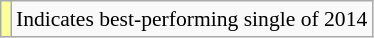<table class="wikitable" style="font-size:90%;">
<tr>
<td style="background-color:#FFFF99"></td>
<td>Indicates best-performing single of 2014</td>
</tr>
</table>
